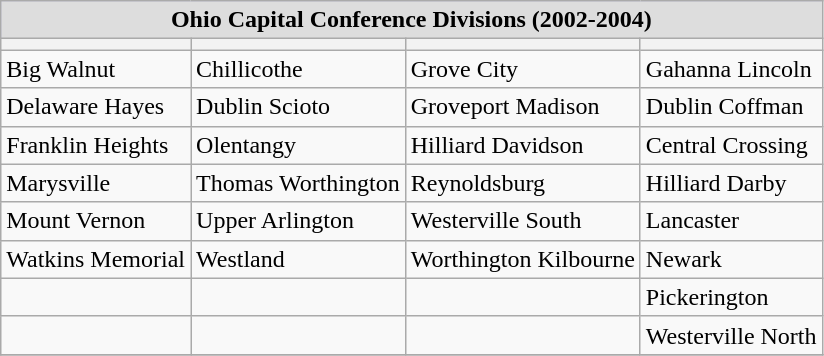<table class="wikitable">
<tr style="background:#ccf;">
<th colspan="4" style="background:#ddd;">Ohio Capital Conference Divisions (2002-2004)</th>
</tr>
<tr>
<th></th>
<th></th>
<th></th>
<th></th>
</tr>
<tr>
<td>Big Walnut</td>
<td>Chillicothe</td>
<td>Grove City</td>
<td>Gahanna Lincoln</td>
</tr>
<tr>
<td>Delaware Hayes</td>
<td>Dublin Scioto</td>
<td>Groveport Madison</td>
<td>Dublin Coffman</td>
</tr>
<tr>
<td>Franklin Heights</td>
<td>Olentangy</td>
<td>Hilliard Davidson</td>
<td>Central Crossing</td>
</tr>
<tr>
<td>Marysville</td>
<td>Thomas Worthington</td>
<td>Reynoldsburg</td>
<td>Hilliard Darby</td>
</tr>
<tr>
<td>Mount Vernon</td>
<td>Upper Arlington</td>
<td>Westerville South</td>
<td>Lancaster</td>
</tr>
<tr>
<td>Watkins Memorial</td>
<td>Westland</td>
<td>Worthington Kilbourne</td>
<td>Newark</td>
</tr>
<tr>
<td></td>
<td></td>
<td></td>
<td>Pickerington</td>
</tr>
<tr>
<td></td>
<td></td>
<td></td>
<td>Westerville North</td>
</tr>
<tr>
</tr>
</table>
